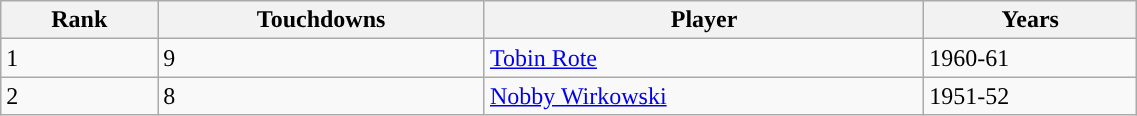<table class="wikitable" style="width:60%;">
<tr>
<th>Rank</th>
<th>Touchdowns</th>
<th>Player</th>
<th>Years</th>
</tr>
<tr>
<td>1</td>
<td>9</td>
<td><a href='#'>Tobin Rote</a></td>
<td>1960-61</td>
</tr>
<tr>
<td>2</td>
<td>8</td>
<td><a href='#'>Nobby Wirkowski</a></td>
<td>1951-52</td>
</tr>
</table>
